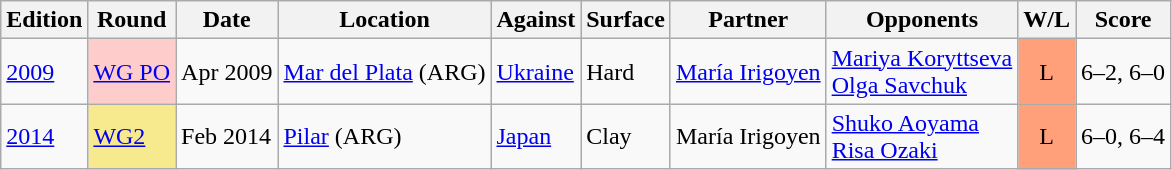<table class=wikitable>
<tr>
<th>Edition</th>
<th>Round</th>
<th>Date</th>
<th>Location</th>
<th>Against</th>
<th>Surface</th>
<th>Partner</th>
<th>Opponents</th>
<th>W/L</th>
<th>Score</th>
</tr>
<tr>
<td><a href='#'>2009</a></td>
<td bgcolor=ffcccc><a href='#'>WG PO</a></td>
<td>Apr 2009</td>
<td><a href='#'>Mar del Plata</a> (ARG)</td>
<td> <a href='#'>Ukraine</a></td>
<td>Hard</td>
<td><a href='#'>María Irigoyen</a></td>
<td><a href='#'>Mariya Koryttseva</a> <br> <a href='#'>Olga Savchuk</a></td>
<td bgcolor=ffa07a align=center>L</td>
<td>6–2, 6–0</td>
</tr>
<tr>
<td><a href='#'>2014</a></td>
<td bgcolor=f7e98e><a href='#'>WG2</a></td>
<td>Feb 2014</td>
<td><a href='#'>Pilar</a> (ARG)</td>
<td> <a href='#'>Japan</a></td>
<td>Clay</td>
<td>María Irigoyen</td>
<td><a href='#'>Shuko Aoyama</a> <br> <a href='#'>Risa Ozaki</a></td>
<td bgcolor=ffa07a align=center>L</td>
<td>6–0, 6–4</td>
</tr>
</table>
